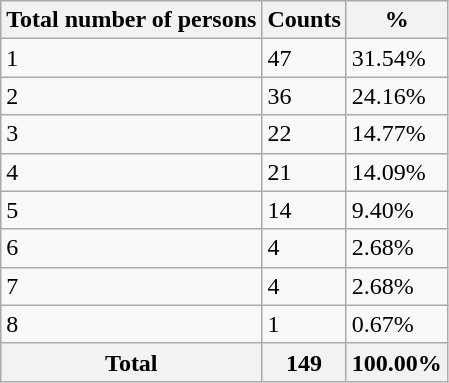<table class="wikitable sortable">
<tr>
<th>Total number of persons</th>
<th>Counts</th>
<th>%</th>
</tr>
<tr>
<td>1</td>
<td>47</td>
<td>31.54%</td>
</tr>
<tr>
<td>2</td>
<td>36</td>
<td>24.16%</td>
</tr>
<tr>
<td>3</td>
<td>22</td>
<td>14.77%</td>
</tr>
<tr>
<td>4</td>
<td>21</td>
<td>14.09%</td>
</tr>
<tr>
<td>5</td>
<td>14</td>
<td>9.40%</td>
</tr>
<tr>
<td>6</td>
<td>4</td>
<td>2.68%</td>
</tr>
<tr>
<td>7</td>
<td>4</td>
<td>2.68%</td>
</tr>
<tr>
<td>8</td>
<td>1</td>
<td>0.67%</td>
</tr>
<tr>
<th>Total</th>
<th>149</th>
<th>100.00%</th>
</tr>
</table>
